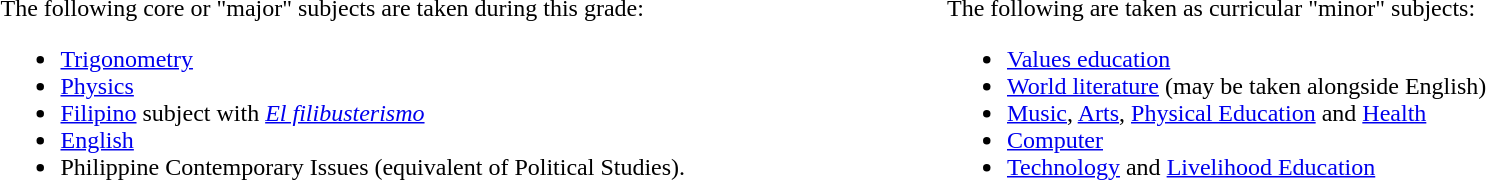<table width="100%" align="center|-">
<tr>
<td width="50%" valign="top"><br>The following core or "major" subjects are taken during this grade:<ul><li><a href='#'>Trigonometry</a></li><li><a href='#'>Physics</a></li><li><a href='#'>Filipino</a> subject with <em><a href='#'>El filibusterismo</a></em></li><li><a href='#'>English</a></li><li>Philippine Contemporary Issues (equivalent of Political Studies).</li></ul></td>
<td width="50%" valign="top"><br>The following are taken as curricular "minor" subjects:<ul><li><a href='#'>Values education</a></li><li><a href='#'>World literature</a> (may be taken alongside English)</li><li><a href='#'>Music</a>, <a href='#'>Arts</a>, <a href='#'>Physical Education</a> and <a href='#'>Health</a></li><li><a href='#'>Computer</a></li><li><a href='#'>Technology</a> and <a href='#'>Livelihood Education</a></li></ul></td>
</tr>
</table>
